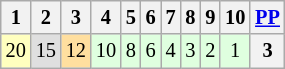<table class="wikitable" style="font-size: 85%;">
<tr>
<th>1</th>
<th>2</th>
<th>3</th>
<th>4</th>
<th>5</th>
<th>6</th>
<th>7</th>
<th>8</th>
<th>9</th>
<th>10</th>
<th><a href='#'>PP</a></th>
</tr>
<tr align="center">
<td style="background:#FFFFBF;">20</td>
<td style="background:#DFDFDF;">15</td>
<td style="background:#FFDF9F;">12</td>
<td style="background:#DFFFDF;">10</td>
<td style="background:#DFFFDF;">8</td>
<td style="background:#DFFFDF;">6</td>
<td style="background:#DFFFDF;">4</td>
<td style="background:#DFFFDF;">3</td>
<td style="background:#DFFFDF;">2</td>
<td style="background:#DFFFDF;">1</td>
<th>3</th>
</tr>
</table>
